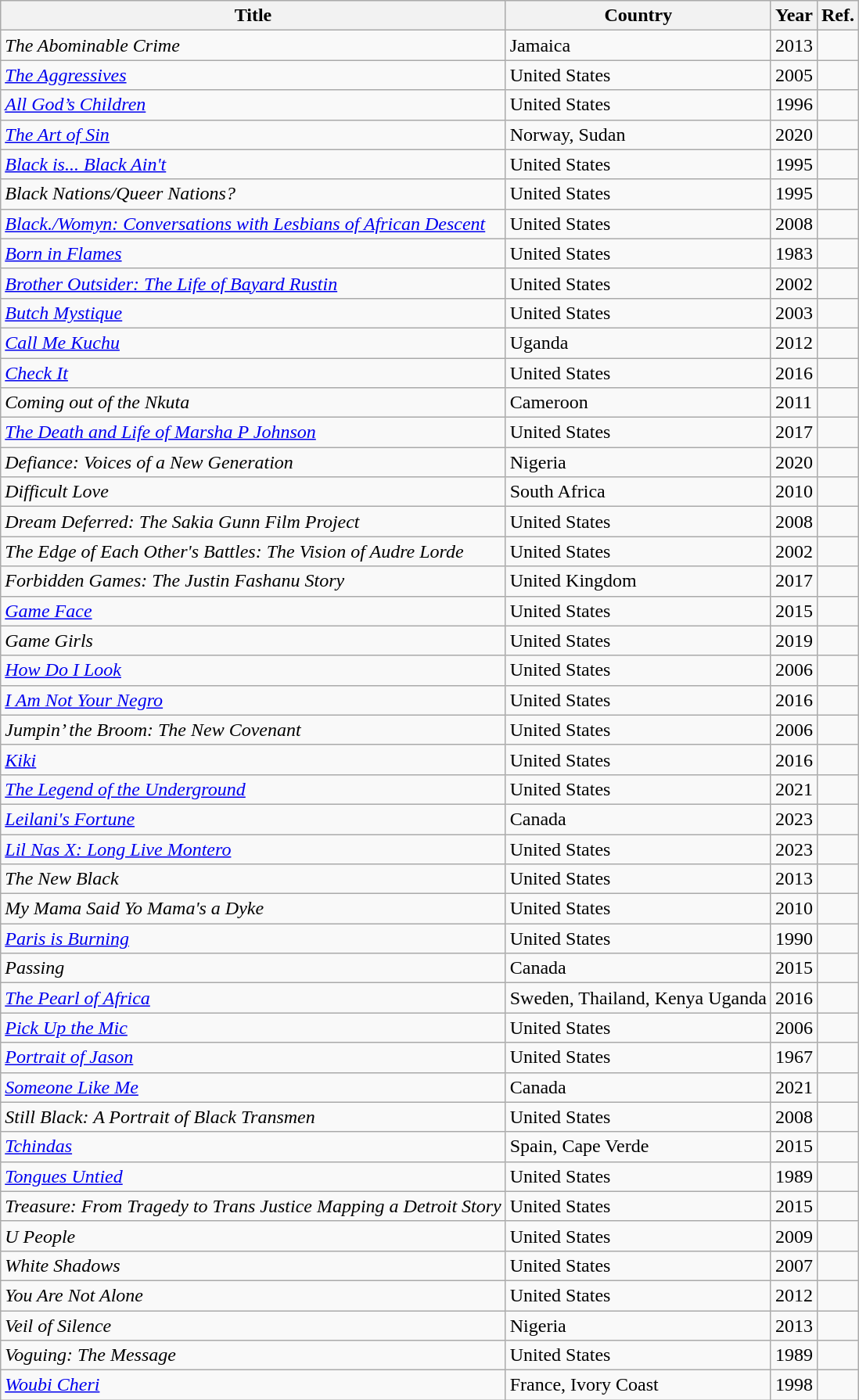<table class="wikitable sortable">
<tr>
<th>Title</th>
<th>Country</th>
<th>Year</th>
<th class="unsortable">Ref.</th>
</tr>
<tr>
<td><em>The Abominable Crime</em></td>
<td>Jamaica</td>
<td>2013</td>
<td></td>
</tr>
<tr>
<td><em><a href='#'>The Aggressives</a></em></td>
<td>United States</td>
<td>2005</td>
<td></td>
</tr>
<tr>
<td><em><a href='#'>All God’s Children</a></em></td>
<td>United States</td>
<td>1996</td>
<td></td>
</tr>
<tr>
<td><em><a href='#'>The Art of Sin</a></em></td>
<td>Norway, Sudan</td>
<td>2020</td>
<td></td>
</tr>
<tr>
<td><em><a href='#'>Black is... Black Ain't</a></em></td>
<td>United States</td>
<td>1995</td>
<td></td>
</tr>
<tr>
<td><em>Black Nations/Queer Nations?</em></td>
<td>United States</td>
<td>1995</td>
<td></td>
</tr>
<tr>
<td><em><a href='#'>Black./Womyn: Conversations with Lesbians of African Descent</a></em></td>
<td>United States</td>
<td>2008</td>
<td></td>
</tr>
<tr>
<td><em><a href='#'>Born in Flames</a></em></td>
<td>United States</td>
<td>1983</td>
<td></td>
</tr>
<tr>
<td><em><a href='#'>Brother Outsider: The Life of Bayard Rustin</a></em></td>
<td>United States</td>
<td>2002</td>
<td></td>
</tr>
<tr>
<td><em><a href='#'>Butch Mystique</a></em></td>
<td>United States</td>
<td>2003</td>
<td></td>
</tr>
<tr>
<td><em><a href='#'>Call Me Kuchu</a></em></td>
<td>Uganda</td>
<td>2012</td>
<td></td>
</tr>
<tr>
<td><em><a href='#'>Check It</a></em></td>
<td>United States</td>
<td>2016</td>
<td></td>
</tr>
<tr>
<td><em>Coming out of the Nkuta</em></td>
<td>Cameroon</td>
<td>2011</td>
<td></td>
</tr>
<tr>
<td><a href='#'><em>The Death and Life of Marsha P Johnson</em></a></td>
<td>United States</td>
<td>2017</td>
<td></td>
</tr>
<tr>
<td><em>Defiance: Voices of a New Generation</em></td>
<td>Nigeria</td>
<td>2020</td>
<td></td>
</tr>
<tr>
<td><em>Difficult Love</em></td>
<td>South Africa</td>
<td>2010</td>
<td></td>
</tr>
<tr>
<td><em>Dream Deferred: The Sakia Gunn Film Project</em></td>
<td>United States</td>
<td>2008</td>
<td></td>
</tr>
<tr>
<td><em>The Edge of Each Other's Battles: The Vision of Audre Lorde</em></td>
<td>United States</td>
<td>2002</td>
<td></td>
</tr>
<tr>
<td><em>Forbidden Games: The Justin Fashanu Story</em></td>
<td>United Kingdom</td>
<td>2017</td>
<td></td>
</tr>
<tr>
<td><em><a href='#'>Game Face</a></em></td>
<td>United States</td>
<td>2015</td>
<td></td>
</tr>
<tr>
<td><em>Game Girls</em></td>
<td>United States</td>
<td>2019</td>
<td></td>
</tr>
<tr>
<td><em><a href='#'>How Do I Look</a></em></td>
<td>United States</td>
<td>2006</td>
<td></td>
</tr>
<tr>
<td><em><a href='#'>I Am Not Your Negro</a></em></td>
<td>United States</td>
<td>2016</td>
<td></td>
</tr>
<tr>
<td><em>Jumpin’ the Broom: The New Covenant</em></td>
<td>United States</td>
<td>2006</td>
<td></td>
</tr>
<tr>
<td><em><a href='#'>Kiki</a></em></td>
<td>United States</td>
<td>2016</td>
<td></td>
</tr>
<tr>
<td><em><a href='#'>The Legend of the Underground</a></em></td>
<td>United States</td>
<td>2021</td>
<td></td>
</tr>
<tr>
<td><em><a href='#'>Leilani's Fortune</a></em></td>
<td>Canada</td>
<td>2023</td>
<td></td>
</tr>
<tr>
<td><em><a href='#'>Lil Nas X: Long Live Montero</a></em></td>
<td>United States</td>
<td>2023</td>
<td></td>
</tr>
<tr>
<td><em>The New Black</em></td>
<td>United States</td>
<td>2013</td>
<td></td>
</tr>
<tr>
<td><em>My Mama Said Yo Mama's a Dyke</em></td>
<td>United States</td>
<td>2010</td>
<td></td>
</tr>
<tr>
<td><em><a href='#'>Paris is Burning</a></em></td>
<td>United States</td>
<td>1990</td>
<td></td>
</tr>
<tr>
<td><em>Passing</em></td>
<td>Canada</td>
<td>2015</td>
<td></td>
</tr>
<tr>
<td><em><a href='#'>The Pearl of Africa</a></em></td>
<td>Sweden, Thailand, Kenya Uganda</td>
<td>2016</td>
<td></td>
</tr>
<tr>
<td><em><a href='#'>Pick Up the Mic</a></em></td>
<td>United States</td>
<td>2006</td>
<td></td>
</tr>
<tr>
<td><em><a href='#'>Portrait of Jason</a></em></td>
<td>United States</td>
<td>1967</td>
<td></td>
</tr>
<tr>
<td><em><a href='#'>Someone Like Me</a></em></td>
<td>Canada</td>
<td>2021</td>
<td></td>
</tr>
<tr>
<td><em>Still Black: A Portrait of Black Transmen</em></td>
<td>United States</td>
<td>2008</td>
<td></td>
</tr>
<tr>
<td><em><a href='#'>Tchindas</a></em></td>
<td>Spain, Cape Verde</td>
<td>2015</td>
<td></td>
</tr>
<tr>
<td><em><a href='#'>Tongues Untied</a></em></td>
<td>United States</td>
<td>1989</td>
<td></td>
</tr>
<tr>
<td><em>Treasure: From Tragedy to Trans Justice Mapping a Detroit Story</em></td>
<td>United States</td>
<td>2015</td>
<td></td>
</tr>
<tr>
<td><em>U People</em></td>
<td>United States</td>
<td>2009</td>
<td></td>
</tr>
<tr>
<td><em>White Shadows</em></td>
<td>United States</td>
<td>2007</td>
<td></td>
</tr>
<tr>
<td><em>You Are Not Alone</em></td>
<td>United States</td>
<td>2012</td>
<td></td>
</tr>
<tr>
<td><em>Veil of Silence</em></td>
<td>Nigeria</td>
<td>2013</td>
<td></td>
</tr>
<tr>
<td><em>Voguing: The Message</em></td>
<td>United States</td>
<td>1989</td>
<td></td>
</tr>
<tr>
<td><em><a href='#'>Woubi Cheri</a></em></td>
<td>France, Ivory Coast</td>
<td>1998</td>
<td></td>
</tr>
</table>
